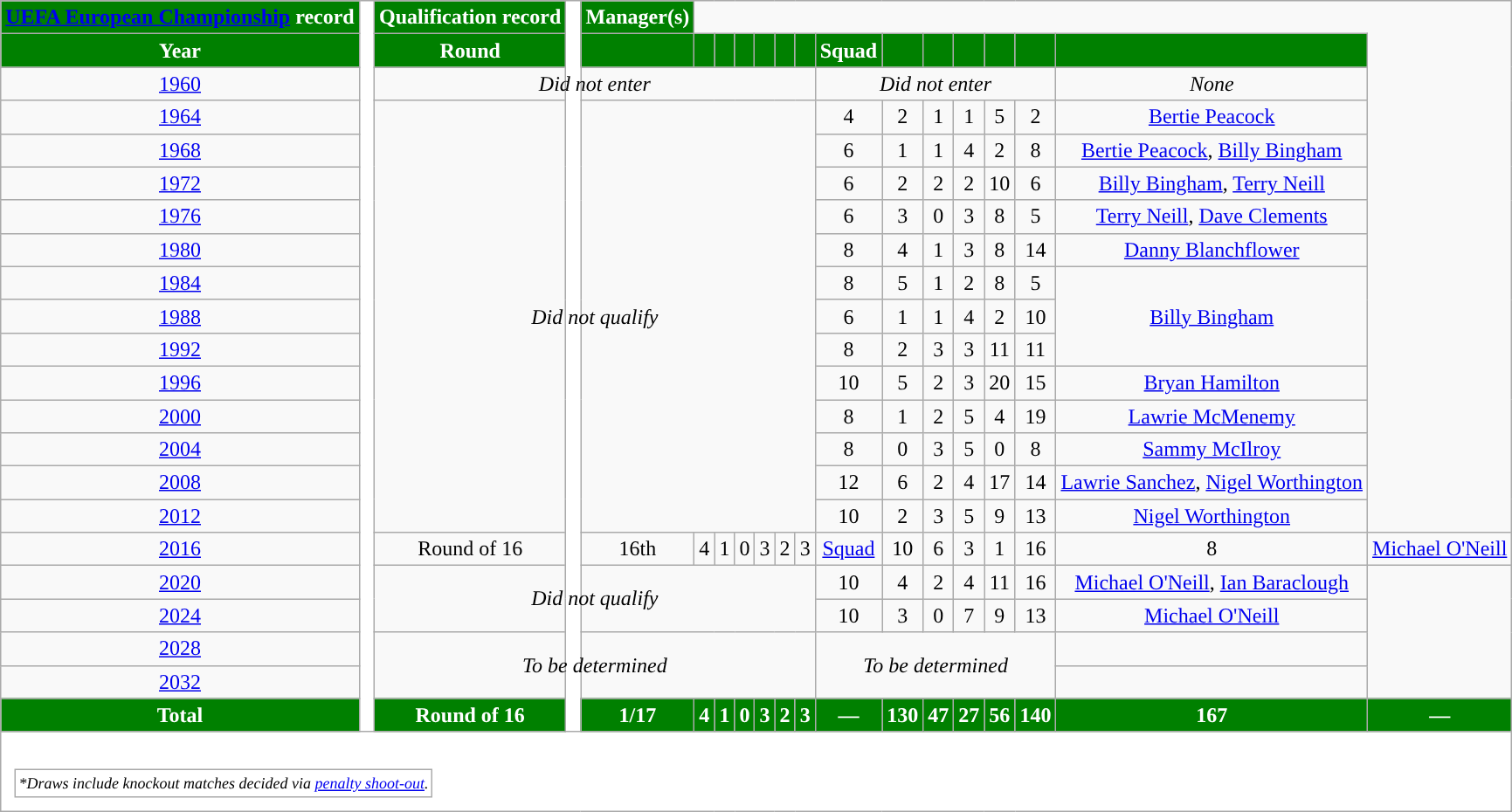<table class="wikitable" style="text-align:center;">
<tr>
<th style="background-color:#008000; color:white; "><a href='#'>UEFA European Championship</a> record</th>
<th style="width:1%;background:white" rowspan="22"></th>
<th style="background-color:#008000; color:white; ">Qualification record</th>
<th style="width:1%;background:white" rowspan="22"></th>
<th style="background-color:#008000; color:white; ">Manager(s)</th>
</tr>
<tr>
<th style="background-color:#008000; color:white; ">Year</th>
<th style="background-color:#008000; color:white; ">Round</th>
<th style="background-color:#008000; color:white; "></th>
<th style="background-color:#008000; color:white; "></th>
<th style="background-color:#008000; color:white; "></th>
<th style="background-color:#008000; color:white; "></th>
<th style="background-color:#008000; color:white; "></th>
<th style="background-color:#008000; color:white; "></th>
<th style="background-color:#008000; color:white; "></th>
<th style="background-color:#008000; color:white; ">Squad</th>
<th style="background-color:#008000; color:white; "></th>
<th style="background-color:#008000; color:white; "></th>
<th style="background-color:#008000; color:white; "></th>
<th style="background-color:#008000; color:white; "></th>
<th style="background-color:#008000; color:white; "></th>
<th style="background-color:#008000; color:white; "></th>
</tr>
<tr>
<td scope="row"> <a href='#'>1960</a></td>
<td colspan=9><em>Did not enter</em></td>
<td colspan=6><em>Did not enter</em></td>
<td><em>None</em></td>
</tr>
<tr>
<td scope="row"> <a href='#'>1964</a></td>
<td colspan=9 rowspan=13><em>Did not qualify</em></td>
<td>4</td>
<td>2</td>
<td>1</td>
<td>1</td>
<td>5</td>
<td>2</td>
<td><a href='#'>Bertie Peacock</a></td>
</tr>
<tr>
<td scope="row"> <a href='#'>1968</a></td>
<td>6</td>
<td>1</td>
<td>1</td>
<td>4</td>
<td>2</td>
<td>8</td>
<td><a href='#'>Bertie Peacock</a>, <a href='#'>Billy Bingham</a></td>
</tr>
<tr>
<td scope="row"> <a href='#'>1972</a></td>
<td>6</td>
<td>2</td>
<td>2</td>
<td>2</td>
<td>10</td>
<td>6</td>
<td><a href='#'>Billy Bingham</a>, <a href='#'>Terry Neill</a></td>
</tr>
<tr>
<td scope="row"> <a href='#'>1976</a></td>
<td>6</td>
<td>3</td>
<td>0</td>
<td>3</td>
<td>8</td>
<td>5</td>
<td><a href='#'>Terry Neill</a>, <a href='#'>Dave Clements</a></td>
</tr>
<tr>
<td scope="row"> <a href='#'>1980</a></td>
<td>8</td>
<td>4</td>
<td>1</td>
<td>3</td>
<td>8</td>
<td>14</td>
<td><a href='#'>Danny Blanchflower</a></td>
</tr>
<tr>
<td scope="row"> <a href='#'>1984</a></td>
<td>8</td>
<td>5</td>
<td>1</td>
<td>2</td>
<td>8</td>
<td>5</td>
<td rowspan=3><a href='#'>Billy Bingham</a></td>
</tr>
<tr>
<td scope="row"> <a href='#'>1988</a></td>
<td>6</td>
<td>1</td>
<td>1</td>
<td>4</td>
<td>2</td>
<td>10</td>
</tr>
<tr>
<td scope="row"> <a href='#'>1992</a></td>
<td>8</td>
<td>2</td>
<td>3</td>
<td>3</td>
<td>11</td>
<td>11</td>
</tr>
<tr>
<td scope="row"> <a href='#'>1996</a></td>
<td>10</td>
<td>5</td>
<td>2</td>
<td>3</td>
<td>20</td>
<td>15</td>
<td><a href='#'>Bryan Hamilton</a></td>
</tr>
<tr>
<td scope="row">  <a href='#'>2000</a></td>
<td>8</td>
<td>1</td>
<td>2</td>
<td>5</td>
<td>4</td>
<td>19</td>
<td><a href='#'>Lawrie McMenemy</a></td>
</tr>
<tr>
<td scope="row"> <a href='#'>2004</a></td>
<td>8</td>
<td>0</td>
<td>3</td>
<td>5</td>
<td>0</td>
<td>8</td>
<td><a href='#'>Sammy McIlroy</a></td>
</tr>
<tr>
<td scope="row">  <a href='#'>2008</a></td>
<td>12</td>
<td>6</td>
<td>2</td>
<td>4</td>
<td>17</td>
<td>14</td>
<td><a href='#'>Lawrie Sanchez</a>, <a href='#'>Nigel Worthington</a></td>
</tr>
<tr>
<td scope="row">  <a href='#'>2012</a></td>
<td>10</td>
<td>2</td>
<td>3</td>
<td>5</td>
<td>9</td>
<td>13</td>
<td><a href='#'>Nigel Worthington</a></td>
</tr>
<tr>
<td scope="row"> <a href='#'>2016</a></td>
<td>Round of 16</td>
<td>16th</td>
<td>4</td>
<td>1</td>
<td>0</td>
<td>3</td>
<td>2</td>
<td>3</td>
<td><a href='#'>Squad</a></td>
<td>10</td>
<td>6</td>
<td>3</td>
<td>1</td>
<td>16</td>
<td>8</td>
<td><a href='#'>Michael O'Neill</a></td>
</tr>
<tr>
<td scope="row"> <a href='#'>2020</a></td>
<td colspan=9 rowspan=2><em>Did not qualify</em></td>
<td>10</td>
<td>4</td>
<td>2</td>
<td>4</td>
<td>11</td>
<td>16</td>
<td><a href='#'>Michael O'Neill</a>, <a href='#'>Ian Baraclough</a></td>
</tr>
<tr>
<td scope="row"> <a href='#'>2024</a></td>
<td>10</td>
<td>3</td>
<td>0</td>
<td>7</td>
<td>9</td>
<td>13</td>
<td><a href='#'>Michael O'Neill</a></td>
</tr>
<tr>
<td>  <a href='#'>2028</a></td>
<td colspan="9" rowspan="2"><em>To be determined</em></td>
<td colspan="6" rowspan="2"><em>To be determined</em></td>
<td></td>
</tr>
<tr>
<td scope="row">  <a href='#'>2032</a></td>
<td></td>
</tr>
<tr>
<th style="background-color:#008000; color:white; "><strong>Total</strong></th>
<th style="background-color:#008000; color:white; "><strong>Round of 16</strong></th>
<th style="background-color:#008000; color:white; "><strong>1/17</strong></th>
<th style="background-color:#008000; color:white; "><strong>4</strong></th>
<th style="background-color:#008000; color:white; "><strong>1</strong></th>
<th style="background-color:#008000; color:white; "><strong>0</strong></th>
<th style="background-color:#008000; color:white; "><strong>3</strong></th>
<th style="background-color:#008000; color:white; "><strong>2</strong></th>
<th style="background-color:#008000; color:white; "><strong>3</strong></th>
<th style="background-color:#008000; color:white; ">—</th>
<th style="background-color:#008000; color:white; "><strong>130</strong></th>
<th style="background-color:#008000; color:white; "><strong>47</strong></th>
<th style="background-color:#008000; color:white; "><strong>27</strong></th>
<th style="background-color:#008000; color:white; "><strong>56</strong></th>
<th style="background-color:#008000; color:white; "><strong>140</strong></th>
<th style="background-color:#008000; color:white; "><strong>167</strong></th>
<th style="background-color:#008000; color:white; ">—</th>
</tr>
<tr>
<td colspan="99" style="background:white;padding:.5em"><br><table>
<tr>
<td style="font-size:12px"><em>*Draws include knockout matches decided via <a href='#'>penalty shoot-out</a>.</em></td>
</tr>
</table>
</td>
</tr>
</table>
